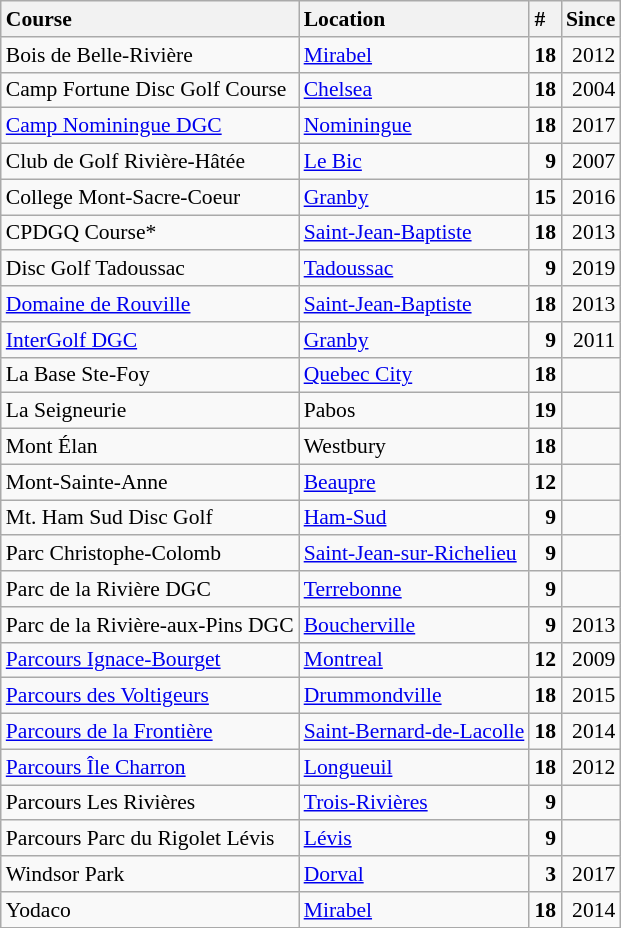<table class="compact sortable wikitable" style="font-size: 90%">
<tr>
<th style="text-align:left;">Course</th>
<th style="text-align:left;">Location</th>
<th style="text-align:left;">#</th>
<th style="text-align:left;">Since</th>
</tr>
<tr>
<td>Bois de Belle-Rivière</td>
<td><a href='#'>Mirabel</a></td>
<td style="text-align:right;"><strong>18</strong></td>
<td style="text-align:right;">2012</td>
</tr>
<tr>
<td>Camp Fortune Disc Golf Course</td>
<td><a href='#'>Chelsea</a></td>
<td style="text-align:right;"><strong>18</strong></td>
<td style="text-align:right;">2004</td>
</tr>
<tr>
<td><a href='#'>Camp Nominingue DGC</a></td>
<td><a href='#'>Nominingue</a></td>
<td style="text-align:right;"><strong>18</strong></td>
<td style="text-align:right;">2017</td>
</tr>
<tr>
<td>Club de Golf Rivière-Hâtée</td>
<td><a href='#'>Le Bic</a></td>
<td style="text-align:right;"><strong>9</strong></td>
<td style="text-align:right;">2007</td>
</tr>
<tr>
<td>College Mont-Sacre-Coeur</td>
<td><a href='#'>Granby</a></td>
<td style="text-align:right;"><strong>15</strong></td>
<td style="text-align:right;">2016</td>
</tr>
<tr>
<td>CPDGQ Course*</td>
<td><a href='#'>Saint-Jean-Baptiste</a></td>
<td style="text-align:right;"><strong>18</strong></td>
<td style="text-align:right;">2013</td>
</tr>
<tr>
<td>Disc Golf Tadoussac</td>
<td><a href='#'>Tadoussac</a></td>
<td style="text-align:right;"><strong>9</strong></td>
<td style="text-align:right;">2019</td>
</tr>
<tr>
<td><a href='#'>Domaine de Rouville</a></td>
<td><a href='#'>Saint-Jean-Baptiste</a></td>
<td style="text-align:right;"><strong>18</strong></td>
<td style="text-align:right;">2013</td>
</tr>
<tr>
<td><a href='#'>InterGolf DGC</a></td>
<td><a href='#'>Granby</a></td>
<td style="text-align:right;"><strong>9</strong></td>
<td style="text-align:right;">2011</td>
</tr>
<tr>
<td>La Base Ste-Foy</td>
<td><a href='#'>Quebec City</a></td>
<td style="text-align:right;"><strong>18</strong></td>
<td style="text-align:right;"></td>
</tr>
<tr>
<td>La Seigneurie</td>
<td>Pabos</td>
<td style="text-align:right;"><strong>19</strong></td>
<td style="text-align:right;"></td>
</tr>
<tr>
<td>Mont Élan</td>
<td>Westbury</td>
<td style="text-align:right;"><strong>18</strong></td>
<td style="text-align:right;"></td>
</tr>
<tr>
<td>Mont-Sainte-Anne</td>
<td><a href='#'>Beaupre</a></td>
<td style="text-align:right;"><strong>12</strong></td>
<td style="text-align:right;"></td>
</tr>
<tr>
<td>Mt. Ham Sud Disc Golf</td>
<td><a href='#'>Ham-Sud</a></td>
<td style="text-align:right;"><strong>9</strong></td>
<td style="text-align:right;"></td>
</tr>
<tr>
<td>Parc Christophe-Colomb</td>
<td><a href='#'>Saint-Jean-sur-Richelieu</a></td>
<td style="text-align:right;"><strong>9</strong></td>
<td style="text-align:right;"></td>
</tr>
<tr>
<td>Parc de la Rivière DGC</td>
<td><a href='#'>Terrebonne</a></td>
<td style="text-align:right;"><strong>9</strong></td>
<td style="text-align:right;"></td>
</tr>
<tr>
<td>Parc de la Rivière-aux-Pins DGC</td>
<td><a href='#'>Boucherville</a></td>
<td style="text-align:right;"><strong>9</strong></td>
<td style="text-align:right;">2013</td>
</tr>
<tr>
<td><a href='#'>Parcours Ignace-Bourget</a></td>
<td><a href='#'>Montreal</a></td>
<td style="text-align:right;"><strong>12</strong></td>
<td style="text-align:right;">2009</td>
</tr>
<tr>
<td><a href='#'>Parcours des Voltigeurs</a></td>
<td><a href='#'>Drummondville</a></td>
<td style="text-align:right;"><strong>18</strong></td>
<td style="text-align:right;">2015</td>
</tr>
<tr>
<td><a href='#'>Parcours de la Frontière</a></td>
<td><a href='#'>Saint-Bernard-de-Lacolle</a></td>
<td style="text-align:right;"><strong>18</strong></td>
<td style="text-align:right;">2014</td>
</tr>
<tr>
<td><a href='#'>Parcours Île Charron</a></td>
<td><a href='#'>Longueuil</a></td>
<td style="text-align:right;"><strong>18</strong></td>
<td style="text-align:right;">2012</td>
</tr>
<tr>
<td>Parcours Les Rivières</td>
<td><a href='#'>Trois-Rivières</a></td>
<td style="text-align:right;"><strong>9</strong></td>
<td style="text-align:right;"></td>
</tr>
<tr>
<td>Parcours Parc du Rigolet Lévis</td>
<td><a href='#'>Lévis</a></td>
<td style="text-align:right;"><strong>9</strong></td>
<td style="text-align:right;"></td>
</tr>
<tr>
<td>Windsor Park</td>
<td><a href='#'>Dorval</a></td>
<td style="text-align:right;"><strong>3</strong></td>
<td style="text-align:right;">2017</td>
</tr>
<tr>
<td>Yodaco</td>
<td><a href='#'>Mirabel</a></td>
<td style="text-align:right;"><strong>18</strong></td>
<td style="text-align:right;">2014</td>
</tr>
</table>
